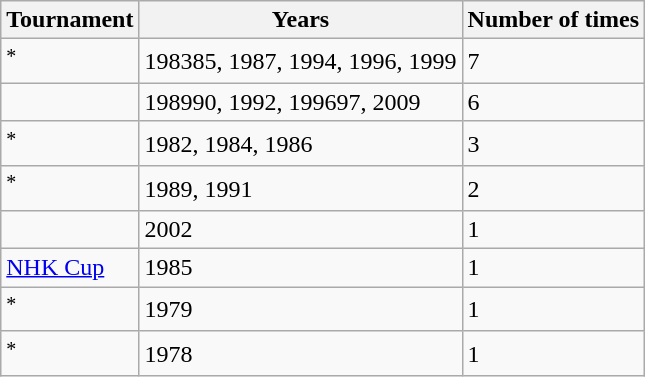<table class="wikitable">
<tr>
<th>Tournament</th>
<th>Years</th>
<th>Number of times</th>
</tr>
<tr>
<td><sup>*</sup></td>
<td>198385, 1987, 1994, 1996, 1999</td>
<td>7</td>
</tr>
<tr>
<td></td>
<td>198990, 1992, 199697, 2009</td>
<td>6</td>
</tr>
<tr>
<td><sup>*</sup></td>
<td>1982, 1984, 1986</td>
<td>3</td>
</tr>
<tr>
<td><sup>*</sup></td>
<td>1989, 1991</td>
<td>2</td>
</tr>
<tr>
<td></td>
<td>2002</td>
<td>1</td>
</tr>
<tr>
<td><a href='#'>NHK Cup</a></td>
<td>1985</td>
<td>1</td>
</tr>
<tr>
<td><sup>*</sup></td>
<td>1979</td>
<td>1</td>
</tr>
<tr>
<td><sup>*</sup></td>
<td>1978</td>
<td>1</td>
</tr>
</table>
